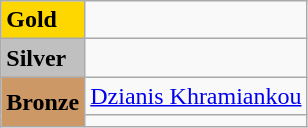<table class="wikitable">
<tr>
<td bgcolor="gold"><strong>Gold</strong></td>
<td></td>
</tr>
<tr>
<td bgcolor="silver"><strong>Silver</strong></td>
<td></td>
</tr>
<tr>
<td rowspan="2" bgcolor="#cc9966"><strong>Bronze</strong></td>
<td> <a href='#'>Dzianis Khramiankou</a> </td>
</tr>
<tr>
<td></td>
</tr>
</table>
